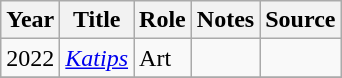<table class="wikitable sortable" >
<tr>
<th>Year</th>
<th>Title</th>
<th>Role</th>
<th class="unsortable">Notes </th>
<th class="unsortable">Source </th>
</tr>
<tr>
<td>2022</td>
<td><em><a href='#'>Katips</a></em></td>
<td>Art</td>
<td></td>
<td></td>
</tr>
<tr>
</tr>
</table>
